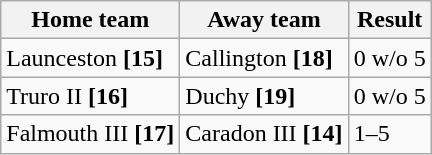<table class="wikitable">
<tr>
<th>Home team</th>
<th>Away team</th>
<th>Result</th>
</tr>
<tr>
<td>Launceston <strong>[15]</strong></td>
<td>Callington <strong>[18]</strong></td>
<td>0 w/o 5</td>
</tr>
<tr>
<td>Truro II <strong>[16]</strong></td>
<td>Duchy <strong>[19]</strong></td>
<td>0 w/o 5</td>
</tr>
<tr>
<td>Falmouth III <strong>[17]</strong></td>
<td>Caradon III <strong>[14]</strong></td>
<td>1–5</td>
</tr>
</table>
